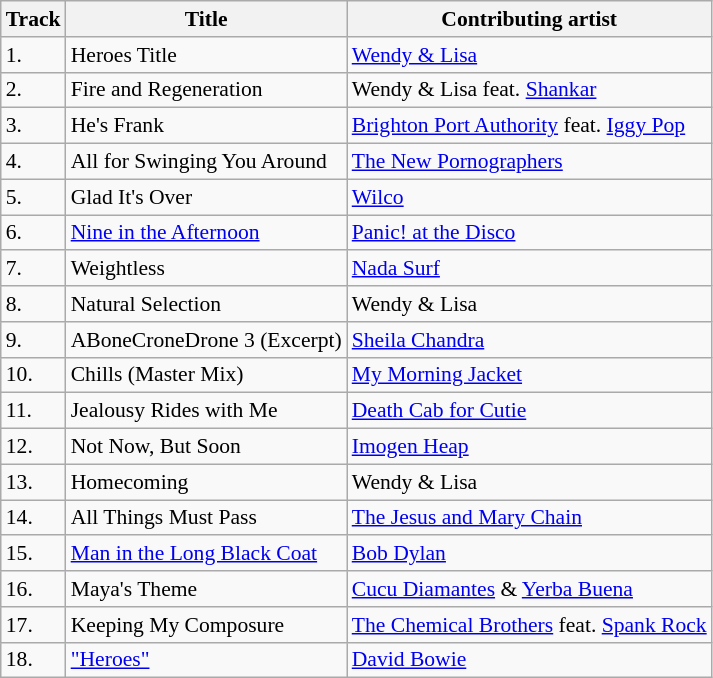<table class="wikitable" style="font-size: 90%;">
<tr>
<th>Track</th>
<th>Title</th>
<th>Contributing artist</th>
</tr>
<tr>
<td>1.</td>
<td>Heroes Title</td>
<td><a href='#'>Wendy & Lisa</a></td>
</tr>
<tr>
<td>2.</td>
<td>Fire and Regeneration</td>
<td>Wendy & Lisa feat. <a href='#'>Shankar</a></td>
</tr>
<tr>
<td>3.</td>
<td>He's Frank</td>
<td><a href='#'>Brighton Port Authority</a> feat. <a href='#'>Iggy Pop</a></td>
</tr>
<tr>
<td>4.</td>
<td>All for Swinging You Around</td>
<td><a href='#'>The New Pornographers</a></td>
</tr>
<tr>
<td>5.</td>
<td>Glad It's Over</td>
<td><a href='#'>Wilco</a></td>
</tr>
<tr>
<td>6.</td>
<td><a href='#'>Nine in the Afternoon</a></td>
<td><a href='#'>Panic! at the Disco</a></td>
</tr>
<tr>
<td>7.</td>
<td>Weightless</td>
<td><a href='#'>Nada Surf</a></td>
</tr>
<tr>
<td>8.</td>
<td>Natural Selection</td>
<td>Wendy & Lisa</td>
</tr>
<tr>
<td>9.</td>
<td>ABoneCroneDrone 3 (Excerpt)</td>
<td><a href='#'>Sheila Chandra</a></td>
</tr>
<tr>
<td>10.</td>
<td>Chills (Master Mix)</td>
<td><a href='#'>My Morning Jacket</a></td>
</tr>
<tr>
<td>11.</td>
<td>Jealousy Rides with Me</td>
<td><a href='#'>Death Cab for Cutie</a></td>
</tr>
<tr>
<td>12.</td>
<td>Not Now, But Soon</td>
<td><a href='#'>Imogen Heap</a></td>
</tr>
<tr>
<td>13.</td>
<td>Homecoming</td>
<td>Wendy & Lisa</td>
</tr>
<tr>
<td>14.</td>
<td>All Things Must Pass</td>
<td><a href='#'>The Jesus and Mary Chain</a></td>
</tr>
<tr>
<td>15.</td>
<td><a href='#'>Man in the Long Black Coat</a></td>
<td><a href='#'>Bob Dylan</a></td>
</tr>
<tr>
<td>16.</td>
<td>Maya's Theme</td>
<td><a href='#'>Cucu Diamantes</a> & <a href='#'>Yerba Buena</a></td>
</tr>
<tr>
<td>17.</td>
<td>Keeping My Composure</td>
<td><a href='#'>The Chemical Brothers</a> feat. <a href='#'>Spank Rock</a></td>
</tr>
<tr>
<td>18.</td>
<td><a href='#'>"Heroes"</a></td>
<td><a href='#'>David Bowie</a></td>
</tr>
</table>
